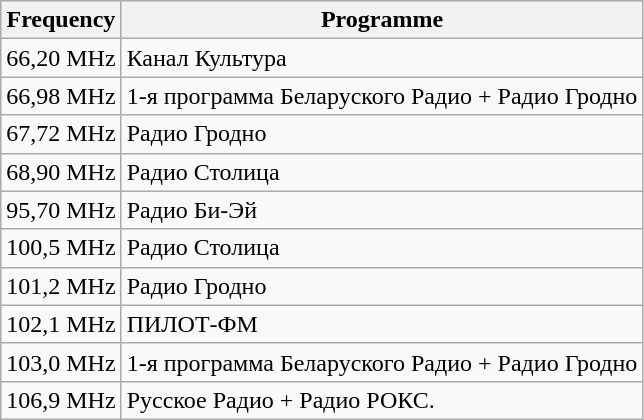<table class="wikitable">
<tr style="background:#e3ecfc;">
<th>Frequency</th>
<th>Programme</th>
</tr>
<tr>
<td>66,20 МHz</td>
<td>Канал Культура</td>
</tr>
<tr>
<td>66,98 МHz</td>
<td>1-я программа Беларуского Радио + Радио Гродно</td>
</tr>
<tr>
<td>67,72 МHz</td>
<td>Радио Гродно</td>
</tr>
<tr>
<td>68,90 МHz</td>
<td>Радио Столица</td>
</tr>
<tr>
<td>95,70 МHz</td>
<td>Радио Би-Эй</td>
</tr>
<tr>
<td>100,5 МHz</td>
<td>Радио Столица</td>
</tr>
<tr>
<td>101,2 МHz</td>
<td>Радио Гродно</td>
</tr>
<tr>
<td>102,1 МHz</td>
<td>ПИЛОТ-ФМ</td>
</tr>
<tr>
<td>103,0 МHz</td>
<td>1-я программа Беларуского Радио + Радио Гродно</td>
</tr>
<tr>
<td>106,9 МHz</td>
<td>Русское Радио + Радио РОКС.</td>
</tr>
</table>
